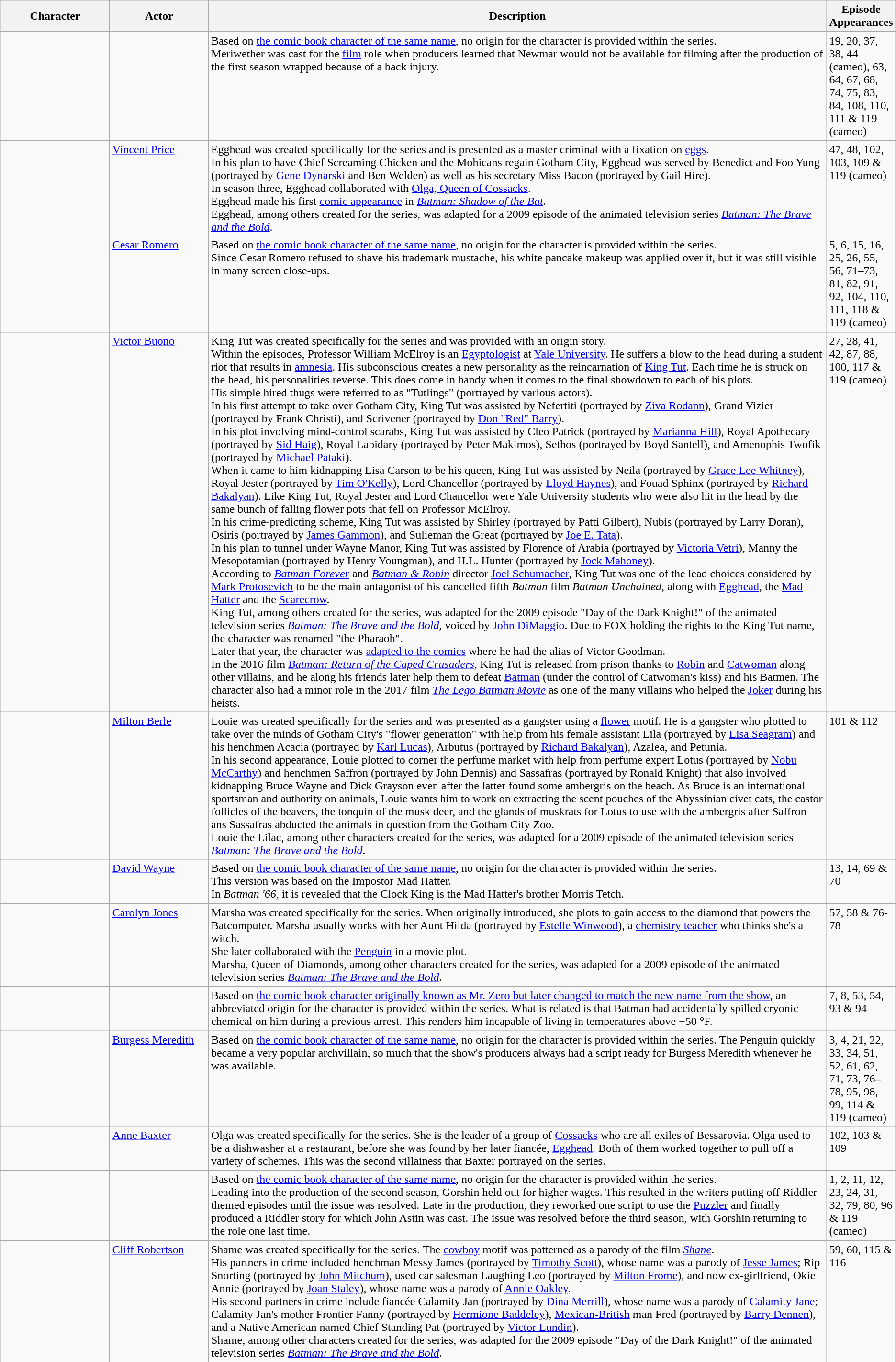<table class="wikitable">
<tr>
<th style="width:145px;">Character</th>
<th style="width:130px;">Actor</th>
<th>Description</th>
<th style="width:50px;">Episode Appearances</th>
</tr>
<tr style="vertical-align:top;">
<td></td>
<td></td>
<td>Based on <a href='#'>the comic book character of the same name</a>, no origin for the character is provided within the series.<br>Meriwether was cast for the <a href='#'>film</a> role when producers learned that Newmar would not be available for filming after the production of the first season wrapped because of a back injury.</td>
<td>19, 20, 37, 38, 44 (cameo), 63, 64, 67, 68, 74, 75, 83, 84, 108, 110, 111 & 119 (cameo)</td>
</tr>
<tr style="vertical-align:top;">
<td></td>
<td><a href='#'>Vincent Price</a></td>
<td>Egghead was created specifically for the series and is presented as a master criminal with a fixation on <a href='#'>eggs</a>.<br>In his plan to have Chief Screaming Chicken and the Mohicans regain Gotham City, Egghead was served by Benedict and Foo Yung (portrayed by <a href='#'>Gene Dynarski</a> and Ben Welden) as well as his secretary Miss Bacon (portrayed by Gail Hire).<br>In season three, Egghead collaborated with <a href='#'>Olga, Queen of Cossacks</a>.<br>Egghead made his first <a href='#'>comic appearance</a> in <em><a href='#'>Batman: Shadow of the Bat</a></em>.<br>Egghead, among others created for the series, was adapted for a 2009 episode of the animated television series <em><a href='#'>Batman: The Brave and the Bold</a></em>.</td>
<td>47, 48, 102, 103, 109 & 119 (cameo)</td>
</tr>
<tr style="vertical-align:top;">
<td></td>
<td><a href='#'>Cesar Romero</a></td>
<td>Based on <a href='#'>the comic book character of the same name</a>, no origin for the character is provided within the series.<br>Since Cesar Romero refused to shave his trademark mustache, his white pancake makeup was applied over it, but it was still visible in many screen close-ups.</td>
<td>5, 6, 15, 16, 25, 26, 55, 56, 71–73, 81, 82, 91, 92, 104, 110, 111, 118 & 119 (cameo)</td>
</tr>
<tr style="vertical-align:top;">
<td></td>
<td><a href='#'>Victor Buono</a></td>
<td>King Tut was created specifically for the series and was provided with an origin story.<br>Within the episodes, Professor William McElroy is an <a href='#'>Egyptologist</a> at <a href='#'>Yale University</a>. He suffers a blow to the head during a student riot that results in <a href='#'>amnesia</a>. His subconscious creates a new personality as the reincarnation of <a href='#'>King Tut</a>. Each time he is struck on the head, his personalities reverse. This does come in handy when it comes to the final showdown to each of his plots.<br>His simple hired thugs were referred to as "Tutlings" (portrayed by various actors).<br>In his first attempt to take over Gotham City, King Tut was assisted by Nefertiti (portrayed by <a href='#'>Ziva Rodann</a>), Grand Vizier (portrayed by Frank Christi), and Scrivener (portrayed by <a href='#'>Don "Red" Barry</a>).<br>In his plot involving mind-control scarabs, King Tut was assisted by Cleo Patrick (portrayed by <a href='#'>Marianna Hill</a>), Royal Apothecary (portrayed by <a href='#'>Sid Haig</a>), Royal Lapidary (portrayed by Peter Makimos), Sethos (portrayed by Boyd Santell), and Amenophis Twofik (portrayed by <a href='#'>Michael Pataki</a>).<br>When it came to him kidnapping Lisa Carson to be his queen, King Tut was assisted by Neila (portrayed by <a href='#'>Grace Lee Whitney</a>), Royal Jester (portrayed by <a href='#'>Tim O'Kelly</a>), Lord Chancellor (portrayed by <a href='#'>Lloyd Haynes</a>), and Fouad Sphinx (portrayed by <a href='#'>Richard Bakalyan</a>). Like King Tut, Royal Jester and Lord Chancellor were Yale University students who were also hit in the head by the same bunch of falling flower pots that fell on Professor McElroy.<br>In his crime-predicting scheme, King Tut was assisted by Shirley (portrayed by Patti Gilbert), Nubis (portrayed by Larry Doran), Osiris (portrayed by <a href='#'>James Gammon</a>), and Sulieman the Great (portrayed by <a href='#'>Joe E. Tata</a>).<br>In his plan to tunnel under Wayne Manor, King Tut was assisted by Florence of Arabia (portrayed by <a href='#'>Victoria Vetri</a>), Manny the Mesopotamian (portrayed by Henry Youngman), and H.L. Hunter (portrayed by <a href='#'>Jock Mahoney</a>).<br>According to <em><a href='#'>Batman Forever</a></em> and <em><a href='#'>Batman & Robin</a></em> director <a href='#'>Joel Schumacher</a>, King Tut was one of the lead choices considered by <a href='#'>Mark Protosevich</a> to be the main antagonist of his cancelled fifth <em>Batman</em> film <em>Batman Unchained</em>, along with <a href='#'>Egghead</a>, the <a href='#'>Mad Hatter</a> and the <a href='#'>Scarecrow</a>.<br>King Tut, among others created for the series, was adapted for the 2009 episode "Day of the Dark Knight!" of the animated television series <em><a href='#'>Batman: The Brave and the Bold</a></em>, voiced by <a href='#'>John DiMaggio</a>. Due to FOX holding the rights to the King Tut name, the character was renamed "the Pharaoh".<br>Later that year, the character was <a href='#'>adapted to the comics</a> where he had the alias of Victor Goodman.<br>In the 2016 film <em><a href='#'>Batman: Return of the Caped Crusaders</a></em>, King Tut is released from prison thanks to <a href='#'>Robin</a> and <a href='#'>Catwoman</a> along other villains, and he along his friends later help them to defeat <a href='#'>Batman</a> (under the control of Catwoman's kiss) and his Batmen. The character also had a minor role in the 2017 film <em><a href='#'>The Lego Batman Movie</a></em> as one of the many villains who helped the <a href='#'>Joker</a> during his heists.</td>
<td>27, 28, 41, 42, 87, 88, 100, 117 & 119 (cameo)</td>
</tr>
<tr style="vertical-align:top;">
<td></td>
<td><a href='#'>Milton Berle</a></td>
<td>Louie was created specifically for the series and was presented as a gangster using a <a href='#'>flower</a> motif. He is a gangster who plotted to take over the minds of Gotham City's "flower generation" with help from his female assistant Lila (portrayed by <a href='#'>Lisa Seagram</a>) and his henchmen Acacia (portrayed by <a href='#'>Karl Lucas</a>), Arbutus (portrayed by <a href='#'>Richard Bakalyan</a>), Azalea, and Petunia.<br>In his second appearance, Louie plotted to corner the perfume market with help from perfume expert Lotus (portrayed by <a href='#'>Nobu McCarthy</a>) and henchmen Saffron (portrayed by John Dennis) and Sassafras (portrayed by Ronald Knight) that also involved kidnapping Bruce Wayne and Dick Grayson even after the latter found some ambergris on the beach. As Bruce is an international sportsman and authority on animals, Louie wants him to work on extracting the scent pouches of the Abyssinian civet cats, the castor follicles of the beavers, the tonquin of the musk deer, and the glands of muskrats for Lotus to use with the ambergris after Saffron ans Sassafras abducted the animals in question from the Gotham City Zoo.<br>Louie the Lilac, among other characters created for the series, was adapted for a 2009 episode of the animated television series <em><a href='#'>Batman: The Brave and the Bold</a></em>.</td>
<td>101 & 112</td>
</tr>
<tr style="vertical-align:top;">
<td></td>
<td><a href='#'>David Wayne</a></td>
<td>Based on <a href='#'>the comic book character of the same name</a>, no origin for the character is provided within the series.<br>This version was based on the Impostor Mad Hatter.<br>In <em>Batman '66</em>, it is revealed that the Clock King is the Mad Hatter's brother Morris Tetch.</td>
<td>13, 14, 69 & 70</td>
</tr>
<tr style="vertical-align:top;">
<td></td>
<td><a href='#'>Carolyn Jones</a></td>
<td>Marsha was created specifically for the series. When originally introduced, she plots to gain access to the diamond that powers the Batcomputer. Marsha usually works with her Aunt Hilda (portrayed by <a href='#'>Estelle Winwood</a>), a <a href='#'>chemistry teacher</a> who thinks she's a witch.<br>She later collaborated with the <a href='#'>Penguin</a> in a movie plot.<br>Marsha, Queen of Diamonds, among other characters created for the series, was adapted for a 2009 episode of the animated television series <em><a href='#'>Batman: The Brave and the Bold</a></em>.</td>
<td>57, 58 & 76-78</td>
</tr>
<tr style="vertical-align:top;">
<td></td>
<td></td>
<td>Based on <a href='#'>the comic book character originally known as Mr. Zero but later changed to match the new name from the show</a>, an abbreviated origin for the character is provided within the series. What is related is that Batman had accidentally spilled cryonic chemical on him during a previous arrest. This renders him incapable of living in temperatures above −50 °F.</td>
<td>7, 8, 53, 54, 93 & 94</td>
</tr>
<tr style="vertical-align:top;">
<td></td>
<td><a href='#'>Burgess Meredith</a></td>
<td>Based on <a href='#'>the comic book character of the same name</a>, no origin for the character is provided within the series. The Penguin quickly became a very popular archvillain, so much that the show's producers always had a script ready for Burgess Meredith whenever he was available.</td>
<td>3, 4, 21, 22, 33, 34, 51, 52, 61, 62, 71, 73, 76–78, 95, 98, 99, 114 & 119 (cameo)</td>
</tr>
<tr style="vertical-align:top;">
<td></td>
<td><a href='#'>Anne Baxter</a></td>
<td>Olga was created specifically for the series. She is the leader of a group of <a href='#'>Cossacks</a> who are all exiles of Bessarovia. Olga used to be a dishwasher at a restaurant, before she was found by her later fiancée, <a href='#'>Egghead</a>. Both of them worked together to pull off a variety of schemes. This was the second villainess that Baxter portrayed on the series.</td>
<td>102, 103 & 109</td>
</tr>
<tr style="vertical-align:top;">
<td></td>
<td></td>
<td>Based on <a href='#'>the comic book character of the same name</a>, no origin for the character is provided within the series.<br>Leading into the production of the second season, Gorshin held out for higher wages. This resulted in the writers putting off Riddler-themed episodes until the issue was resolved. Late in the production, they reworked one script to use the <a href='#'>Puzzler</a> and finally produced a Riddler story for which John Astin was cast. The issue was resolved before the third season, with Gorshin returning to the role one last time.</td>
<td>1, 2, 11, 12, 23, 24, 31, 32, 79, 80, 96 & 119 (cameo)</td>
</tr>
<tr style="vertical-align:top;">
<td></td>
<td><a href='#'>Cliff Robertson</a></td>
<td>Shame was created specifically for the series. The <a href='#'>cowboy</a> motif was patterned as a parody of the film <em><a href='#'>Shane</a></em>.<br>His partners in crime included henchman Messy James (portrayed by <a href='#'>Timothy Scott</a>), whose name was a parody of <a href='#'>Jesse James</a>; Rip Snorting (portrayed by <a href='#'>John Mitchum</a>), used car salesman Laughing Leo (portrayed by <a href='#'>Milton Frome</a>), and now ex-girlfriend, Okie Annie (portrayed by <a href='#'>Joan Staley</a>), whose name was a parody of <a href='#'>Annie Oakley</a>.<br>His second partners in crime include fiancée Calamity Jan (portrayed by <a href='#'>Dina Merrill</a>), whose name was a parody of <a href='#'>Calamity Jane</a>; Calamity Jan's mother Frontier Fanny (portrayed by <a href='#'>Hermione Baddeley</a>), <a href='#'>Mexican-British</a> man Fred (portrayed by <a href='#'>Barry Dennen</a>), and a Native American named Chief Standing Pat (portrayed by <a href='#'>Victor Lundin</a>).<br>Shame, among other characters created for the series, was adapted for the 2009 episode "Day of the Dark Knight!" of the animated television series <em><a href='#'>Batman: The Brave and the Bold</a></em>.</td>
<td>59, 60, 115 & 116</td>
</tr>
</table>
